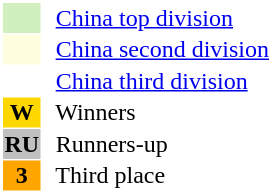<table style="border: 1px solid #ffffff; background-color: #ffffff" cellspacing="1" cellpadding="1">
<tr>
<td bgcolor="#D0F0C0" width="20"></td>
<td bgcolor="#ffffff" align="left">  <a href='#'>China top division</a></td>
</tr>
<tr>
<td bgcolor="#FFFFE0" width="20"></td>
<td bgcolor="#ffffff" align="left">  <a href='#'>China second division</a></td>
</tr>
<tr>
<th bgcolor="#ffffff" width="20"></th>
<td bgcolor="#ffffff" align="left">  <a href='#'>China third division</a></td>
</tr>
<tr>
<th bgcolor="gold" width="20">W</th>
<td bgcolor="#ffffff" align="left">  Winners</td>
</tr>
<tr>
<th bgcolor="silver" width="20">RU</th>
<td bgcolor="#ffffff" align="left">  Runners-up</td>
</tr>
<tr>
<th bgcolor="orange" width="20">3</th>
<td bgcolor="#ffffff" align="left">  Third place</td>
</tr>
<tr>
</tr>
</table>
